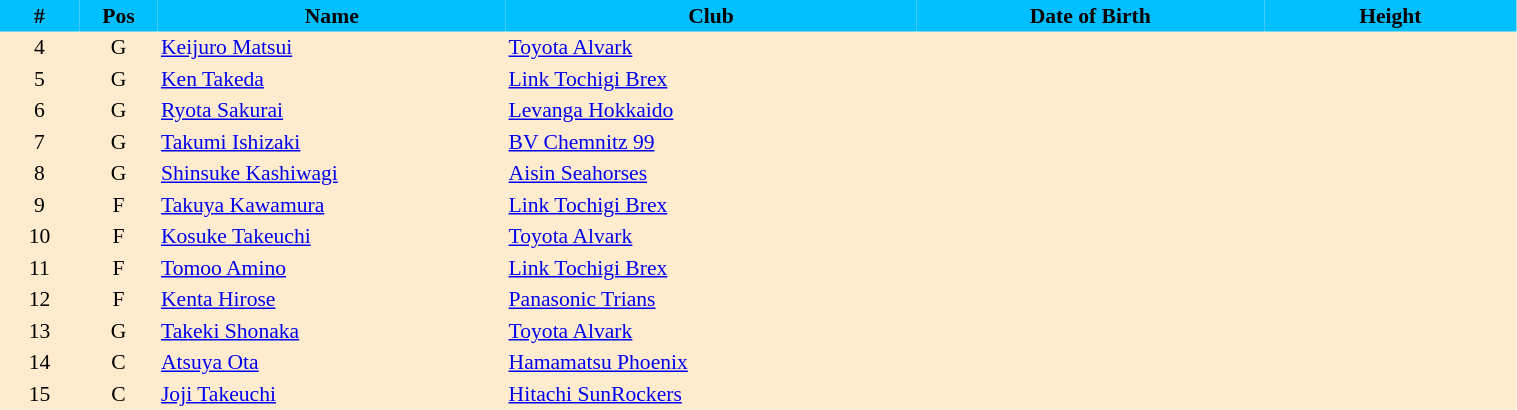<table border=0 cellpadding=2 cellspacing=0  |- bgcolor=#FFECCE style="text-align:center; font-size:90%;" width=80%>
<tr bgcolor=#00BFFF>
<th width=5%>#</th>
<th width=5%>Pos</th>
<th width=22%>Name</th>
<th width=26%>Club</th>
<th width=22%>Date of Birth</th>
<th width=16%>Height</th>
</tr>
<tr>
<td>4</td>
<td>G</td>
<td align=left><a href='#'>Keijuro Matsui</a></td>
<td align=left> <a href='#'>Toyota Alvark</a></td>
<td align=left></td>
<td></td>
</tr>
<tr>
<td>5</td>
<td>G</td>
<td align=left><a href='#'>Ken Takeda</a></td>
<td align=left> <a href='#'>Link Tochigi Brex</a></td>
<td align=left></td>
<td></td>
</tr>
<tr>
<td>6</td>
<td>G</td>
<td align=left><a href='#'>Ryota Sakurai</a></td>
<td align=left> <a href='#'>Levanga Hokkaido</a></td>
<td align=left></td>
<td></td>
</tr>
<tr>
<td>7</td>
<td>G</td>
<td align=left><a href='#'>Takumi Ishizaki</a></td>
<td align=left> <a href='#'>BV Chemnitz 99</a></td>
<td align=left></td>
<td></td>
</tr>
<tr>
<td>8</td>
<td>G</td>
<td align=left><a href='#'>Shinsuke Kashiwagi</a></td>
<td align=left> <a href='#'>Aisin Seahorses</a></td>
<td align=left></td>
<td></td>
</tr>
<tr>
<td>9</td>
<td>F</td>
<td align=left><a href='#'>Takuya Kawamura</a></td>
<td align=left> <a href='#'>Link Tochigi Brex</a></td>
<td align=left></td>
<td></td>
</tr>
<tr>
<td>10</td>
<td>F</td>
<td align=left><a href='#'>Kosuke Takeuchi</a></td>
<td align=left> <a href='#'>Toyota Alvark</a></td>
<td align=left></td>
<td></td>
</tr>
<tr>
<td>11</td>
<td>F</td>
<td align=left><a href='#'>Tomoo Amino</a></td>
<td align=left> <a href='#'>Link Tochigi Brex</a></td>
<td align=left></td>
<td></td>
</tr>
<tr>
<td>12</td>
<td>F</td>
<td align=left><a href='#'>Kenta Hirose</a></td>
<td align=left> <a href='#'>Panasonic Trians</a></td>
<td align=left></td>
<td></td>
</tr>
<tr>
<td>13</td>
<td>G</td>
<td align=left><a href='#'>Takeki Shonaka</a></td>
<td align=left> <a href='#'>Toyota Alvark</a></td>
<td align=left></td>
<td></td>
</tr>
<tr>
<td>14</td>
<td>C</td>
<td align=left><a href='#'>Atsuya Ota</a></td>
<td align=left> <a href='#'>Hamamatsu Phoenix</a></td>
<td align=left></td>
<td></td>
</tr>
<tr>
<td>15</td>
<td>C</td>
<td align=left><a href='#'>Joji Takeuchi</a></td>
<td align=left> <a href='#'>Hitachi SunRockers</a></td>
<td align=left></td>
<td></td>
</tr>
</table>
